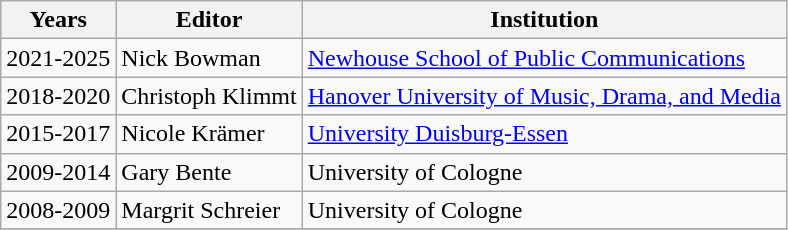<table class="wikitable">
<tr>
<th>Years</th>
<th>Editor</th>
<th>Institution</th>
</tr>
<tr>
<td>2021-2025</td>
<td>Nick Bowman</td>
<td><a href='#'>Newhouse School of Public Communications</a></td>
</tr>
<tr>
<td>2018-2020</td>
<td>Christoph Klimmt</td>
<td><a href='#'>Hanover University of Music, Drama, and Media</a></td>
</tr>
<tr>
<td>2015-2017</td>
<td>Nicole Krämer</td>
<td><a href='#'>University Duisburg-Essen</a></td>
</tr>
<tr>
<td>2009-2014</td>
<td>Gary Bente</td>
<td>University of Cologne</td>
</tr>
<tr>
<td>2008-2009</td>
<td>Margrit Schreier</td>
<td>University of Cologne</td>
</tr>
<tr>
</tr>
</table>
